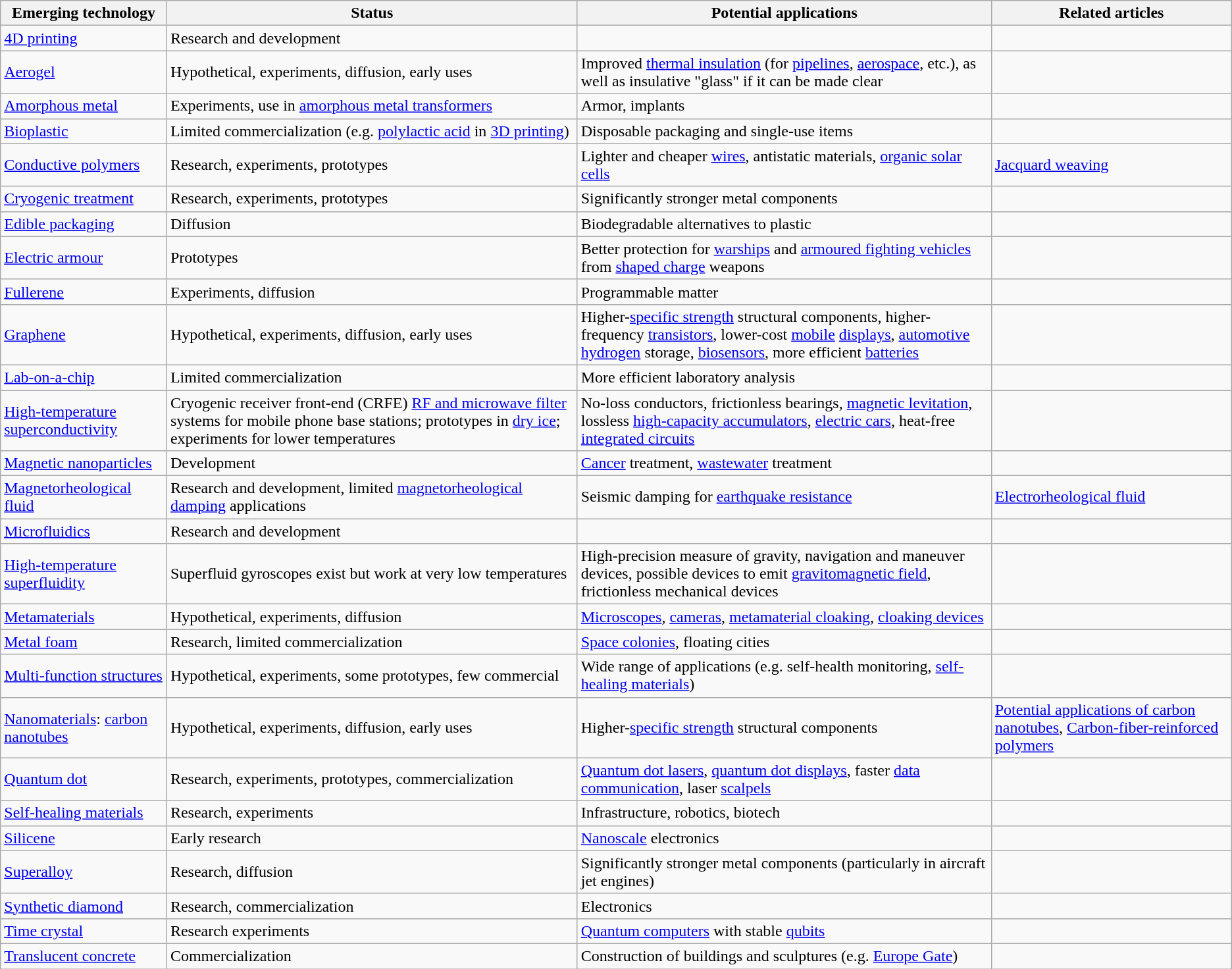<table class="wikitable sortable">
<tr>
<th>Emerging technology</th>
<th>Status</th>
<th>Potential applications</th>
<th>Related articles</th>
</tr>
<tr>
<td><a href='#'>4D printing</a></td>
<td>Research and development</td>
<td></td>
<td></td>
</tr>
<tr>
<td><a href='#'>Aerogel</a></td>
<td>Hypothetical, experiments, diffusion, early uses</td>
<td>Improved <a href='#'>thermal insulation</a> (for <a href='#'>pipelines</a>, <a href='#'>aerospace</a>, etc.), as well as insulative "glass" if it can be made clear</td>
<td></td>
</tr>
<tr>
<td><a href='#'>Amorphous metal</a></td>
<td>Experiments, use in <a href='#'>amorphous metal transformers</a></td>
<td>Armor, implants</td>
<td></td>
</tr>
<tr>
<td><a href='#'>Bioplastic</a></td>
<td>Limited commercialization (e.g. <a href='#'>polylactic acid</a> in <a href='#'>3D printing</a>)</td>
<td>Disposable packaging and single-use items</td>
</tr>
<tr>
<td><a href='#'>Conductive polymers</a></td>
<td>Research, experiments, prototypes</td>
<td>Lighter and cheaper <a href='#'>wires</a>, antistatic materials, <a href='#'>organic solar cells</a></td>
<td><a href='#'>Jacquard weaving</a></td>
</tr>
<tr>
<td><a href='#'>Cryogenic treatment</a></td>
<td>Research, experiments, prototypes</td>
<td>Significantly stronger metal components</td>
</tr>
<tr>
<td><a href='#'>Edible packaging</a></td>
<td>Diffusion</td>
<td>Biodegradable alternatives to plastic</td>
<td></td>
</tr>
<tr>
<td><a href='#'>Electric armour</a></td>
<td>Prototypes</td>
<td>Better protection for <a href='#'>warships</a> and <a href='#'>armoured fighting vehicles</a> from <a href='#'>shaped charge</a> weapons</td>
<td></td>
</tr>
<tr>
<td><a href='#'>Fullerene</a></td>
<td>Experiments, diffusion</td>
<td>Programmable matter</td>
<td></td>
</tr>
<tr>
<td><a href='#'>Graphene</a></td>
<td>Hypothetical, experiments, diffusion, early uses</td>
<td>Higher-<a href='#'>specific strength</a> structural components, higher-frequency <a href='#'>transistors</a>, lower-cost <a href='#'>mobile</a> <a href='#'>displays</a>, <a href='#'>automotive</a> <a href='#'>hydrogen</a> storage, <a href='#'>biosensors</a>, more efficient <a href='#'>batteries</a></td>
<td></td>
</tr>
<tr>
<td><a href='#'>Lab-on-a-chip</a></td>
<td>Limited commercialization</td>
<td>More efficient laboratory analysis</td>
<td></td>
</tr>
<tr>
<td><a href='#'>High-temperature superconductivity</a></td>
<td>Cryogenic receiver front-end (CRFE) <a href='#'>RF and microwave filter</a> systems for mobile phone base stations; prototypes in <a href='#'>dry ice</a>; experiments for lower temperatures</td>
<td>No-loss conductors, frictionless bearings, <a href='#'>magnetic levitation</a>, lossless <a href='#'>high-capacity accumulators</a>, <a href='#'>electric cars</a>, heat-free <a href='#'>integrated circuits</a></td>
<td></td>
</tr>
<tr>
<td><a href='#'>Magnetic nanoparticles</a></td>
<td>Development</td>
<td><a href='#'>Cancer</a> treatment, <a href='#'>wastewater</a> treatment</td>
<td></td>
</tr>
<tr>
<td><a href='#'>Magnetorheological fluid</a></td>
<td>Research and development, limited <a href='#'>magnetorheological damping</a> applications</td>
<td>Seismic damping for <a href='#'>earthquake resistance</a></td>
<td><a href='#'>Electrorheological fluid</a></td>
</tr>
<tr>
<td><a href='#'>Microfluidics</a></td>
<td>Research and development</td>
<td></td>
<td></td>
</tr>
<tr>
<td><a href='#'>High-temperature superfluidity</a></td>
<td>Superfluid gyroscopes exist but work at very low temperatures</td>
<td>High-precision measure of gravity, navigation and maneuver devices, possible devices to emit <a href='#'>gravitomagnetic field</a>, frictionless mechanical devices</td>
<td></td>
</tr>
<tr>
<td><a href='#'>Metamaterials</a></td>
<td>Hypothetical, experiments, diffusion</td>
<td><a href='#'>Microscopes</a>, <a href='#'>cameras</a>, <a href='#'>metamaterial cloaking</a>, <a href='#'>cloaking devices</a></td>
<td></td>
</tr>
<tr>
<td><a href='#'>Metal foam</a></td>
<td>Research, limited commercialization</td>
<td><a href='#'>Space colonies</a>, floating cities</td>
<td></td>
</tr>
<tr>
<td><a href='#'>Multi-function structures</a></td>
<td>Hypothetical, experiments, some prototypes, few commercial</td>
<td>Wide range of applications (e.g. self-health monitoring, <a href='#'>self-healing materials</a>)</td>
<td></td>
</tr>
<tr>
<td><a href='#'>Nanomaterials</a>: <a href='#'>carbon nanotubes</a></td>
<td>Hypothetical, experiments, diffusion, early uses</td>
<td>Higher-<a href='#'>specific strength</a> structural components</td>
<td><a href='#'>Potential applications of carbon nanotubes</a>, <a href='#'>Carbon-fiber-reinforced polymers</a></td>
</tr>
<tr>
<td><a href='#'>Quantum dot</a></td>
<td>Research, experiments, prototypes, commercialization</td>
<td><a href='#'>Quantum dot lasers</a>, <a href='#'>quantum dot displays</a>, faster <a href='#'>data communication</a>, laser <a href='#'>scalpels</a></td>
<td></td>
</tr>
<tr>
<td><a href='#'>Self-healing materials</a></td>
<td>Research, experiments</td>
<td>Infrastructure, robotics, biotech</td>
<td></td>
</tr>
<tr>
<td><a href='#'>Silicene</a></td>
<td>Early research</td>
<td><a href='#'>Nanoscale</a> electronics</td>
<td></td>
</tr>
<tr>
<td><a href='#'>Superalloy</a></td>
<td>Research, diffusion</td>
<td>Significantly stronger metal components (particularly in aircraft jet engines)</td>
<td></td>
</tr>
<tr>
<td><a href='#'>Synthetic diamond</a></td>
<td>Research, commercialization</td>
<td>Electronics</td>
<td></td>
</tr>
<tr>
<td><a href='#'>Time crystal</a></td>
<td>Research experiments</td>
<td><a href='#'>Quantum computers</a> with stable <a href='#'>qubits</a></td>
<td></td>
</tr>
<tr>
<td><a href='#'>Translucent concrete</a></td>
<td>Commercialization</td>
<td>Construction of buildings and sculptures (e.g. <a href='#'>Europe Gate</a>)</td>
<td></td>
</tr>
</table>
